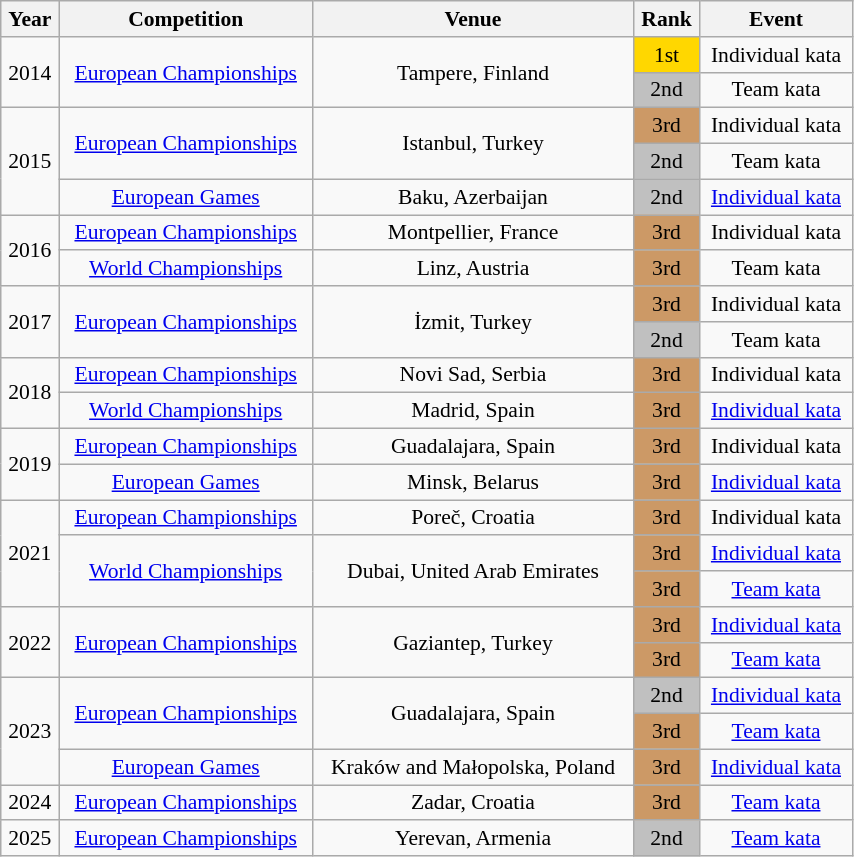<table class="wikitable sortable" width=45% style="font-size:90%; text-align:center;">
<tr>
<th>Year</th>
<th>Competition</th>
<th>Venue</th>
<th>Rank</th>
<th>Event</th>
</tr>
<tr>
<td rowspan=2>2014</td>
<td rowspan=2><a href='#'>European Championships</a></td>
<td rowspan=2>Tampere, Finland</td>
<td bgcolor="gold">1st</td>
<td>Individual kata</td>
</tr>
<tr>
<td bgcolor="silver">2nd</td>
<td>Team kata</td>
</tr>
<tr>
<td rowspan=3>2015</td>
<td rowspan=2><a href='#'>European Championships</a></td>
<td rowspan=2>Istanbul, Turkey</td>
<td bgcolor="cc9966">3rd</td>
<td>Individual kata</td>
</tr>
<tr>
<td bgcolor="silver">2nd</td>
<td>Team kata</td>
</tr>
<tr>
<td><a href='#'>European Games</a></td>
<td>Baku, Azerbaijan</td>
<td bgcolor="silver">2nd</td>
<td><a href='#'>Individual kata</a></td>
</tr>
<tr>
<td rowspan=2>2016</td>
<td><a href='#'>European Championships</a></td>
<td>Montpellier, France</td>
<td bgcolor="cc9966">3rd</td>
<td>Individual kata</td>
</tr>
<tr>
<td><a href='#'>World Championships</a></td>
<td>Linz, Austria</td>
<td bgcolor="cc9966">3rd</td>
<td>Team kata</td>
</tr>
<tr>
<td rowspan=2>2017</td>
<td rowspan=2><a href='#'>European Championships</a></td>
<td rowspan=2>İzmit, Turkey</td>
<td bgcolor="cc9966">3rd</td>
<td>Individual kata</td>
</tr>
<tr>
<td bgcolor="silver">2nd</td>
<td>Team kata</td>
</tr>
<tr>
<td rowspan=2>2018</td>
<td><a href='#'>European Championships</a></td>
<td>Novi Sad, Serbia</td>
<td bgcolor="cc9966">3rd</td>
<td>Individual kata</td>
</tr>
<tr>
<td><a href='#'>World Championships</a></td>
<td>Madrid, Spain</td>
<td bgcolor="cc9966">3rd</td>
<td><a href='#'>Individual kata</a></td>
</tr>
<tr>
<td rowspan=2>2019</td>
<td><a href='#'>European Championships</a></td>
<td>Guadalajara, Spain</td>
<td bgcolor="cc9966">3rd</td>
<td>Individual kata</td>
</tr>
<tr>
<td><a href='#'>European Games</a></td>
<td>Minsk, Belarus</td>
<td bgcolor="cc9966">3rd</td>
<td><a href='#'>Individual kata</a></td>
</tr>
<tr>
<td rowspan=3>2021</td>
<td><a href='#'>European Championships</a></td>
<td>Poreč, Croatia</td>
<td bgcolor="cc9966">3rd</td>
<td>Individual kata</td>
</tr>
<tr>
<td rowspan=2><a href='#'>World Championships</a></td>
<td rowspan=2>Dubai, United Arab Emirates</td>
<td bgcolor="cc9966">3rd</td>
<td><a href='#'>Individual kata</a></td>
</tr>
<tr>
<td bgcolor="cc9966">3rd</td>
<td><a href='#'>Team kata</a></td>
</tr>
<tr>
<td rowspan=2>2022</td>
<td rowspan=2><a href='#'>European Championships</a></td>
<td rowspan=2>Gaziantep, Turkey</td>
<td bgcolor="cc9966">3rd</td>
<td><a href='#'>Individual kata</a></td>
</tr>
<tr>
<td bgcolor="cc9966">3rd</td>
<td><a href='#'>Team kata</a></td>
</tr>
<tr>
<td rowspan=3>2023</td>
<td rowspan=2><a href='#'>European Championships</a></td>
<td rowspan=2>Guadalajara, Spain</td>
<td bgcolor="silver">2nd</td>
<td><a href='#'>Individual kata</a></td>
</tr>
<tr>
<td bgcolor="cc9966">3rd</td>
<td><a href='#'>Team kata</a></td>
</tr>
<tr>
<td><a href='#'>European Games</a></td>
<td>Kraków and Małopolska, Poland</td>
<td bgcolor="cc9966">3rd</td>
<td><a href='#'>Individual kata</a></td>
</tr>
<tr>
<td>2024</td>
<td><a href='#'>European Championships</a></td>
<td>Zadar, Croatia</td>
<td bgcolor="cc9966">3rd</td>
<td><a href='#'>Team kata</a></td>
</tr>
<tr>
<td>2025</td>
<td><a href='#'>European Championships</a></td>
<td>Yerevan, Armenia</td>
<td bgcolor="silver">2nd</td>
<td><a href='#'>Team kata</a></td>
</tr>
</table>
